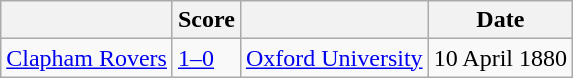<table class="wikitable">
<tr>
<th></th>
<th>Score</th>
<th></th>
<th>Date</th>
</tr>
<tr>
<td><a href='#'>Clapham Rovers</a></td>
<td><a href='#'>1–0</a></td>
<td><a href='#'>Oxford University</a></td>
<td>10 April 1880</td>
</tr>
</table>
